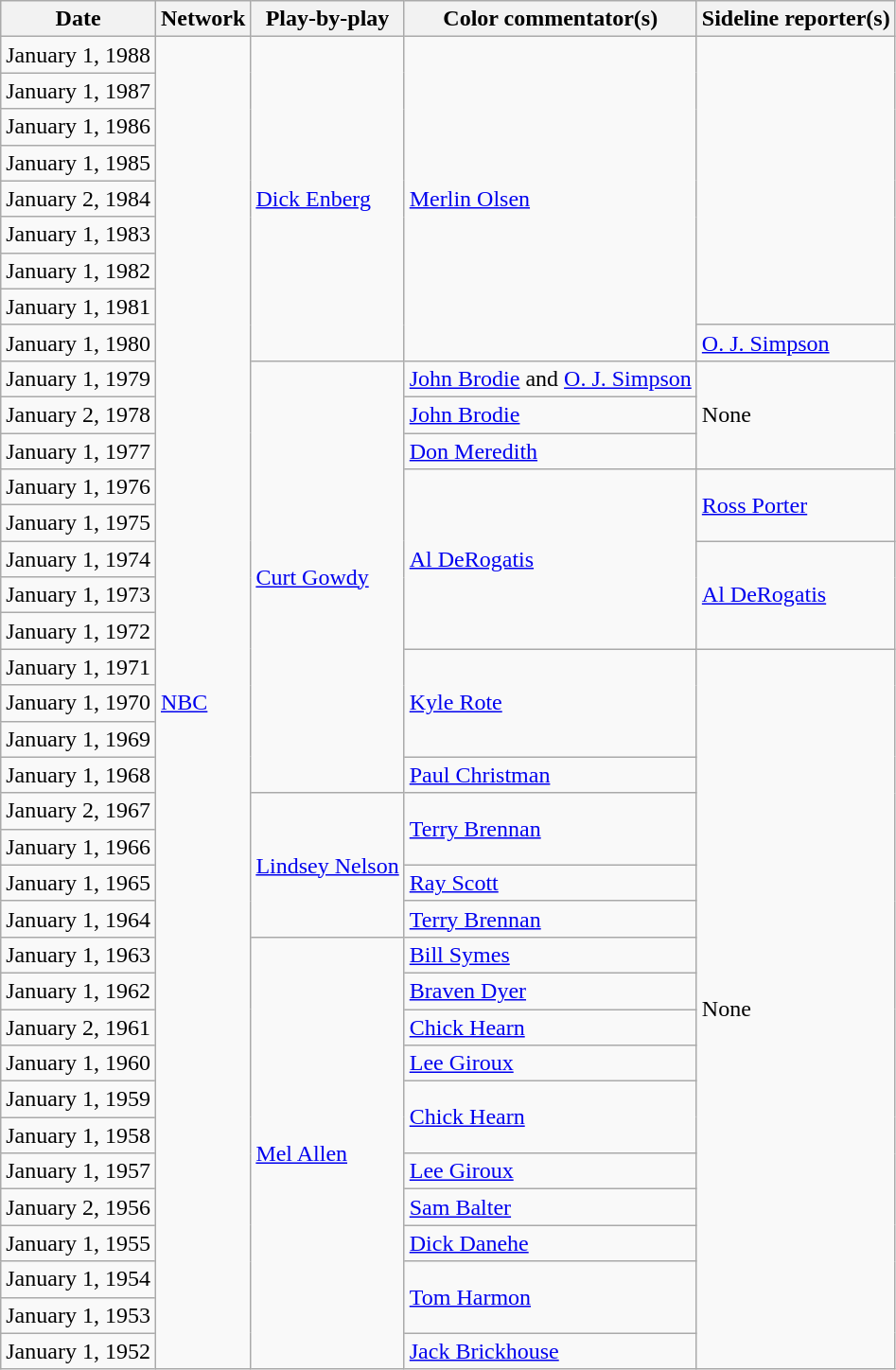<table class="wikitable">
<tr>
<th>Date</th>
<th>Network</th>
<th>Play-by-play</th>
<th>Color commentator(s)</th>
<th>Sideline reporter(s)</th>
</tr>
<tr>
<td>January 1, 1988</td>
<td rowspan=37><a href='#'>NBC</a></td>
<td rowspan=9><a href='#'>Dick Enberg</a></td>
<td rowspan=9><a href='#'>Merlin Olsen</a></td>
<td rowspan="8"></td>
</tr>
<tr>
<td>January 1, 1987</td>
</tr>
<tr>
<td>January 1, 1986</td>
</tr>
<tr>
<td>January 1, 1985</td>
</tr>
<tr>
<td>January 2, 1984</td>
</tr>
<tr>
<td>January 1, 1983</td>
</tr>
<tr>
<td>January 1, 1982</td>
</tr>
<tr>
<td>January 1, 1981</td>
</tr>
<tr>
<td>January 1, 1980</td>
<td><a href='#'>O. J. Simpson</a></td>
</tr>
<tr>
<td>January 1, 1979</td>
<td rowspan=12><a href='#'>Curt Gowdy</a></td>
<td><a href='#'>John Brodie</a> and <a href='#'>O. J. Simpson</a></td>
<td rowspan=3>None</td>
</tr>
<tr>
<td>January 2, 1978</td>
<td><a href='#'>John Brodie</a></td>
</tr>
<tr>
<td>January 1, 1977</td>
<td><a href='#'>Don Meredith</a></td>
</tr>
<tr>
<td>January 1, 1976</td>
<td rowspan=5><a href='#'>Al DeRogatis</a></td>
<td rowspan=2><a href='#'>Ross Porter</a></td>
</tr>
<tr>
<td>January 1, 1975</td>
</tr>
<tr>
<td>January 1, 1974</td>
<td rowspan=3><a href='#'>Al DeRogatis</a></td>
</tr>
<tr>
<td>January 1, 1973</td>
</tr>
<tr>
<td>January 1, 1972</td>
</tr>
<tr>
<td>January 1, 1971</td>
<td rowspan=3><a href='#'>Kyle Rote</a></td>
<td rowspan=20>None</td>
</tr>
<tr>
<td>January 1, 1970</td>
</tr>
<tr>
<td>January 1, 1969</td>
</tr>
<tr>
<td>January 1, 1968</td>
<td><a href='#'>Paul Christman</a></td>
</tr>
<tr>
<td>January 2, 1967</td>
<td rowspan=4><a href='#'>Lindsey Nelson</a></td>
<td rowspan=2><a href='#'>Terry Brennan</a></td>
</tr>
<tr>
<td>January 1, 1966</td>
</tr>
<tr>
<td>January 1, 1965</td>
<td><a href='#'>Ray Scott</a></td>
</tr>
<tr>
<td>January 1, 1964</td>
<td><a href='#'>Terry Brennan</a></td>
</tr>
<tr>
<td>January 1, 1963</td>
<td rowspan=12><a href='#'>Mel Allen</a></td>
<td><a href='#'>Bill Symes</a></td>
</tr>
<tr>
<td>January 1, 1962</td>
<td><a href='#'>Braven Dyer</a></td>
</tr>
<tr>
<td>January 2, 1961</td>
<td><a href='#'>Chick Hearn</a></td>
</tr>
<tr>
<td>January 1, 1960</td>
<td><a href='#'>Lee Giroux</a></td>
</tr>
<tr>
<td>January 1, 1959</td>
<td rowspan=2><a href='#'>Chick Hearn</a></td>
</tr>
<tr>
<td>January 1, 1958</td>
</tr>
<tr>
<td>January 1, 1957 </td>
<td><a href='#'>Lee Giroux</a></td>
</tr>
<tr>
<td>January 2, 1956</td>
<td><a href='#'>Sam Balter</a></td>
</tr>
<tr>
<td>January 1, 1955</td>
<td><a href='#'>Dick Danehe</a></td>
</tr>
<tr>
<td>January 1, 1954</td>
<td rowspan=2><a href='#'>Tom Harmon</a></td>
</tr>
<tr>
<td>January 1, 1953</td>
</tr>
<tr>
<td>January 1, 1952</td>
<td><a href='#'>Jack Brickhouse</a></td>
</tr>
</table>
